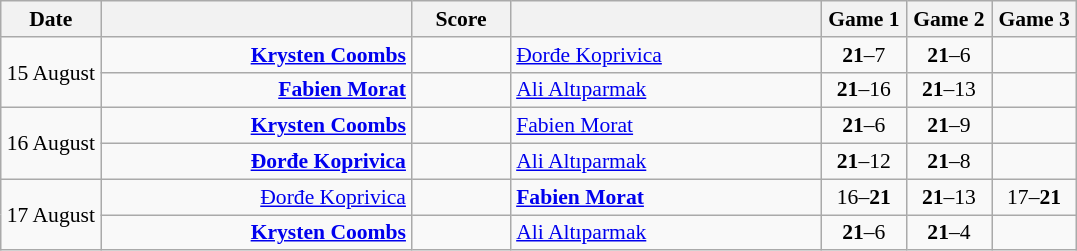<table class="wikitable" style="text-align: center; font-size:90% ">
<tr>
<th width="60">Date</th>
<th align="right" width="200"></th>
<th width="60">Score</th>
<th align="left" width="200"></th>
<th width="50">Game 1</th>
<th width="50">Game 2</th>
<th width="50">Game 3</th>
</tr>
<tr>
<td rowspan="2">15 August</td>
<td align="right"><strong><a href='#'>Krysten Coombs</a> </strong></td>
<td align="center"></td>
<td align="left"> <a href='#'>Đorđe Koprivica</a></td>
<td><strong>21</strong>–7</td>
<td><strong>21</strong>–6</td>
<td></td>
</tr>
<tr>
<td align="right"><strong><a href='#'>Fabien Morat</a> </strong></td>
<td align="center"></td>
<td align="left"> <a href='#'>Ali Altıparmak</a></td>
<td><strong>21</strong>–16</td>
<td><strong>21</strong>–13</td>
<td></td>
</tr>
<tr>
<td rowspan="2">16 August</td>
<td align="right"><strong><a href='#'>Krysten Coombs</a> </strong></td>
<td align="center"></td>
<td align="left"> <a href='#'>Fabien Morat</a></td>
<td><strong>21</strong>–6</td>
<td><strong>21</strong>–9</td>
<td></td>
</tr>
<tr>
<td align="right"><strong><a href='#'>Đorđe Koprivica</a> </strong></td>
<td align="center"></td>
<td align="left"> <a href='#'>Ali Altıparmak</a></td>
<td><strong>21</strong>–12</td>
<td><strong>21</strong>–8</td>
<td></td>
</tr>
<tr>
<td rowspan="2">17 August</td>
<td align="right"><a href='#'>Đorđe Koprivica</a> </td>
<td align="center"></td>
<td align="left"><strong> <a href='#'>Fabien Morat</a></strong></td>
<td>16–<strong>21</strong></td>
<td><strong>21</strong>–13</td>
<td>17–<strong>21</strong></td>
</tr>
<tr>
<td align="right"><strong><a href='#'>Krysten Coombs</a> </strong></td>
<td align="center"></td>
<td align="left"> <a href='#'>Ali Altıparmak</a></td>
<td><strong>21</strong>–6</td>
<td><strong>21</strong>–4</td>
<td></td>
</tr>
</table>
